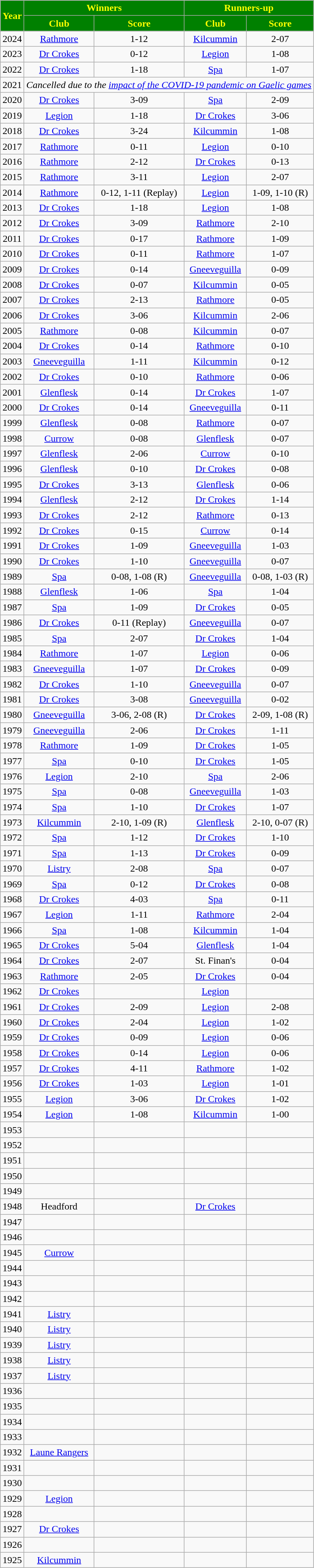<table class="wikitable sortable" style="text-align:center;">
<tr>
<th rowspan="2" style="background:green;color:yellow">Year</th>
<th colspan="2" style="background:green;color:yellow">Winners</th>
<th colspan="2" style="background:green;color:yellow">Runners-up</th>
</tr>
<tr>
<th style="background:green;color:yellow">Club</th>
<th style="background:green;color:yellow">Score</th>
<th style="background:green;color:yellow">Club</th>
<th style="background:green;color:yellow">Score</th>
</tr>
<tr>
<td>2024</td>
<td><a href='#'>Rathmore</a></td>
<td>1-12</td>
<td><a href='#'>Kilcummin</a></td>
<td>2-07</td>
</tr>
<tr>
<td>2023</td>
<td><a href='#'>Dr Crokes</a></td>
<td>0-12</td>
<td><a href='#'>Legion</a></td>
<td>1-08</td>
</tr>
<tr>
<td>2022</td>
<td><a href='#'>Dr Crokes</a></td>
<td>1-18</td>
<td><a href='#'>Spa</a></td>
<td>1-07</td>
</tr>
<tr>
<td>2021</td>
<td colspan="4" style="text-align:center;"><em>Cancelled due to the <a href='#'>impact of the COVID-19 pandemic on Gaelic games</a></em></td>
</tr>
<tr>
<td>2020</td>
<td><a href='#'>Dr Crokes</a></td>
<td>3-09</td>
<td><a href='#'>Spa</a></td>
<td>2-09</td>
</tr>
<tr>
<td>2019</td>
<td><a href='#'>Legion</a></td>
<td>1-18</td>
<td><a href='#'>Dr Crokes</a></td>
<td>3-06</td>
</tr>
<tr>
<td>2018</td>
<td><a href='#'>Dr Crokes</a></td>
<td>3-24</td>
<td><a href='#'>Kilcummin</a></td>
<td>1-08</td>
</tr>
<tr>
<td>2017</td>
<td><a href='#'>Rathmore</a></td>
<td>0-11</td>
<td><a href='#'>Legion</a></td>
<td>0-10</td>
</tr>
<tr>
<td>2016 </td>
<td><a href='#'>Rathmore</a></td>
<td>2-12</td>
<td><a href='#'>Dr Crokes</a></td>
<td>0-13</td>
</tr>
<tr>
<td>2015</td>
<td><a href='#'>Rathmore</a></td>
<td>3-11</td>
<td><a href='#'>Legion</a></td>
<td>2-07</td>
</tr>
<tr>
<td>2014</td>
<td><a href='#'>Rathmore</a></td>
<td>0-12, 1-11 (Replay)</td>
<td><a href='#'>Legion</a></td>
<td>1-09, 1-10 (R)</td>
</tr>
<tr>
<td>2013</td>
<td><a href='#'>Dr Crokes</a></td>
<td>1-18</td>
<td><a href='#'>Legion</a></td>
<td>1-08</td>
</tr>
<tr>
<td>2012</td>
<td><a href='#'>Dr Crokes</a></td>
<td>3-09</td>
<td><a href='#'>Rathmore</a></td>
<td>2-10</td>
</tr>
<tr>
<td>2011</td>
<td><a href='#'>Dr Crokes</a></td>
<td>0-17</td>
<td><a href='#'>Rathmore</a></td>
<td>1-09</td>
</tr>
<tr>
<td>2010</td>
<td><a href='#'>Dr Crokes</a></td>
<td>0-11</td>
<td><a href='#'>Rathmore</a></td>
<td>1-07</td>
</tr>
<tr>
<td>2009</td>
<td><a href='#'>Dr Crokes</a></td>
<td>0-14</td>
<td><a href='#'>Gneeveguilla</a></td>
<td>0-09</td>
</tr>
<tr>
<td>2008</td>
<td><a href='#'>Dr Crokes</a></td>
<td>0-07</td>
<td><a href='#'>Kilcummin</a></td>
<td>0-05</td>
</tr>
<tr>
<td>2007</td>
<td><a href='#'>Dr Crokes</a></td>
<td>2-13</td>
<td><a href='#'>Rathmore</a></td>
<td>0-05</td>
</tr>
<tr>
<td>2006</td>
<td><a href='#'>Dr Crokes</a></td>
<td>3-06</td>
<td><a href='#'>Kilcummin</a></td>
<td>2-06</td>
</tr>
<tr>
<td>2005</td>
<td><a href='#'>Rathmore</a></td>
<td>0-08</td>
<td><a href='#'>Kilcummin</a></td>
<td>0-07</td>
</tr>
<tr>
<td>2004</td>
<td><a href='#'>Dr Crokes</a></td>
<td>0-14</td>
<td><a href='#'>Rathmore</a></td>
<td>0-10</td>
</tr>
<tr>
<td>2003</td>
<td><a href='#'>Gneeveguilla</a></td>
<td>1-11</td>
<td><a href='#'>Kilcummin</a></td>
<td>0-12</td>
</tr>
<tr>
<td>2002</td>
<td><a href='#'>Dr Crokes</a></td>
<td>0-10</td>
<td><a href='#'>Rathmore</a></td>
<td>0-06</td>
</tr>
<tr>
<td>2001</td>
<td><a href='#'>Glenflesk</a></td>
<td>0-14</td>
<td><a href='#'>Dr Crokes</a></td>
<td>1-07</td>
</tr>
<tr>
<td>2000</td>
<td><a href='#'>Dr Crokes</a></td>
<td>0-14</td>
<td><a href='#'>Gneeveguilla</a></td>
<td>0-11</td>
</tr>
<tr>
<td>1999</td>
<td><a href='#'>Glenflesk</a></td>
<td>0-08</td>
<td><a href='#'>Rathmore</a></td>
<td>0-07</td>
</tr>
<tr>
<td>1998</td>
<td><a href='#'>Currow</a></td>
<td>0-08</td>
<td><a href='#'>Glenflesk</a></td>
<td>0-07</td>
</tr>
<tr>
<td>1997</td>
<td><a href='#'>Glenflesk</a></td>
<td>2-06</td>
<td><a href='#'>Currow</a></td>
<td>0-10</td>
</tr>
<tr>
<td>1996</td>
<td><a href='#'>Glenflesk</a></td>
<td>0-10</td>
<td><a href='#'>Dr Crokes</a></td>
<td>0-08</td>
</tr>
<tr>
<td>1995</td>
<td><a href='#'>Dr Crokes</a></td>
<td>3-13</td>
<td><a href='#'>Glenflesk</a></td>
<td>0-06</td>
</tr>
<tr>
<td>1994</td>
<td><a href='#'>Glenflesk</a></td>
<td>2-12</td>
<td><a href='#'>Dr Crokes</a></td>
<td>1-14</td>
</tr>
<tr>
<td>1993</td>
<td><a href='#'>Dr Crokes</a></td>
<td>2-12</td>
<td><a href='#'>Rathmore</a></td>
<td>0-13</td>
</tr>
<tr>
<td>1992</td>
<td><a href='#'>Dr Crokes</a></td>
<td>0-15</td>
<td><a href='#'>Currow</a></td>
<td>0-14</td>
</tr>
<tr>
<td>1991</td>
<td><a href='#'>Dr Crokes</a></td>
<td>1-09</td>
<td><a href='#'>Gneeveguilla</a></td>
<td>1-03</td>
</tr>
<tr>
<td>1990</td>
<td><a href='#'>Dr Crokes</a></td>
<td>1-10</td>
<td><a href='#'>Gneeveguilla</a></td>
<td>0-07</td>
</tr>
<tr>
<td>1989</td>
<td><a href='#'>Spa</a></td>
<td>0-08, 1-08 (R)</td>
<td><a href='#'>Gneeveguilla</a></td>
<td>0-08, 1-03 (R)</td>
</tr>
<tr>
<td>1988</td>
<td><a href='#'>Glenflesk</a></td>
<td>1-06</td>
<td><a href='#'>Spa</a></td>
<td>1-04</td>
</tr>
<tr>
<td>1987</td>
<td><a href='#'>Spa</a></td>
<td>1-09</td>
<td><a href='#'>Dr Crokes</a></td>
<td>0-05</td>
</tr>
<tr>
<td>1986</td>
<td><a href='#'>Dr Crokes</a></td>
<td>0-11 (Replay)</td>
<td><a href='#'>Gneeveguilla</a></td>
<td>0-07</td>
</tr>
<tr>
<td>1985</td>
<td><a href='#'>Spa</a></td>
<td>2-07</td>
<td><a href='#'>Dr Crokes</a></td>
<td>1-04</td>
</tr>
<tr>
<td>1984</td>
<td><a href='#'>Rathmore</a></td>
<td>1-07</td>
<td><a href='#'>Legion</a></td>
<td>0-06</td>
</tr>
<tr>
<td>1983</td>
<td><a href='#'>Gneeveguilla</a></td>
<td>1-07</td>
<td><a href='#'>Dr Crokes</a></td>
<td>0-09</td>
</tr>
<tr>
<td>1982</td>
<td><a href='#'>Dr Crokes</a></td>
<td>1-10</td>
<td><a href='#'>Gneeveguilla</a></td>
<td>0-07</td>
</tr>
<tr>
<td>1981</td>
<td><a href='#'>Dr Crokes</a></td>
<td>3-08</td>
<td><a href='#'>Gneeveguilla</a></td>
<td>0-02</td>
</tr>
<tr>
<td>1980</td>
<td><a href='#'>Gneeveguilla</a></td>
<td>3-06, 2-08 (R)</td>
<td><a href='#'>Dr Crokes</a></td>
<td>2-09, 1-08 (R)</td>
</tr>
<tr>
<td>1979</td>
<td><a href='#'>Gneeveguilla</a></td>
<td>2-06</td>
<td><a href='#'>Dr Crokes</a></td>
<td>1-11</td>
</tr>
<tr>
<td>1978</td>
<td><a href='#'>Rathmore</a></td>
<td>1-09</td>
<td><a href='#'>Dr Crokes</a></td>
<td>1-05</td>
</tr>
<tr>
<td>1977</td>
<td><a href='#'>Spa</a></td>
<td>0-10</td>
<td><a href='#'>Dr Crokes</a></td>
<td>1-05</td>
</tr>
<tr>
<td>1976</td>
<td><a href='#'>Legion</a></td>
<td>2-10</td>
<td><a href='#'>Spa</a></td>
<td>2-06</td>
</tr>
<tr>
<td>1975</td>
<td><a href='#'>Spa</a></td>
<td>0-08</td>
<td><a href='#'>Gneeveguilla</a></td>
<td>1-03</td>
</tr>
<tr>
<td>1974</td>
<td><a href='#'>Spa</a></td>
<td>1-10</td>
<td><a href='#'>Dr Crokes</a></td>
<td>1-07</td>
</tr>
<tr>
<td>1973</td>
<td><a href='#'>Kilcummin</a></td>
<td>2-10, 1-09 (R)</td>
<td><a href='#'>Glenflesk</a></td>
<td>2-10, 0-07 (R)</td>
</tr>
<tr>
<td>1972</td>
<td><a href='#'>Spa</a></td>
<td>1-12</td>
<td><a href='#'>Dr Crokes</a></td>
<td>1-10</td>
</tr>
<tr>
<td>1971</td>
<td><a href='#'>Spa</a></td>
<td>1-13</td>
<td><a href='#'>Dr Crokes</a></td>
<td>0-09</td>
</tr>
<tr>
<td>1970</td>
<td><a href='#'>Listry</a></td>
<td>2-08</td>
<td><a href='#'>Spa</a></td>
<td>0-07</td>
</tr>
<tr>
<td>1969</td>
<td><a href='#'>Spa</a></td>
<td>0-12</td>
<td><a href='#'>Dr Crokes</a></td>
<td>0-08</td>
</tr>
<tr>
<td>1968</td>
<td><a href='#'>Dr Crokes</a></td>
<td>4-03</td>
<td><a href='#'>Spa</a></td>
<td>0-11</td>
</tr>
<tr>
<td>1967</td>
<td><a href='#'>Legion</a></td>
<td>1-11</td>
<td><a href='#'>Rathmore</a></td>
<td>2-04</td>
</tr>
<tr>
<td>1966</td>
<td><a href='#'>Spa</a></td>
<td>1-08</td>
<td><a href='#'>Kilcummin</a></td>
<td>1-04</td>
</tr>
<tr>
<td>1965</td>
<td><a href='#'>Dr Crokes</a></td>
<td>5-04</td>
<td><a href='#'>Glenflesk</a></td>
<td>1-04</td>
</tr>
<tr>
<td>1964</td>
<td><a href='#'>Dr Crokes</a></td>
<td>2-07</td>
<td>St. Finan's</td>
<td>0-04</td>
</tr>
<tr>
<td>1963</td>
<td><a href='#'>Rathmore</a></td>
<td>2-05</td>
<td><a href='#'>Dr Crokes</a></td>
<td>0-04</td>
</tr>
<tr>
<td>1962</td>
<td><a href='#'>Dr Crokes</a></td>
<td></td>
<td><a href='#'>Legion</a></td>
<td></td>
</tr>
<tr>
<td>1961</td>
<td><a href='#'>Dr Crokes</a></td>
<td>2-09</td>
<td><a href='#'>Legion</a></td>
<td>2-08</td>
</tr>
<tr>
<td>1960</td>
<td><a href='#'>Dr Crokes</a></td>
<td>2-04</td>
<td><a href='#'>Legion</a></td>
<td>1-02</td>
</tr>
<tr>
<td>1959</td>
<td><a href='#'>Dr Crokes</a></td>
<td>0-09</td>
<td><a href='#'>Legion</a></td>
<td>0-06</td>
</tr>
<tr>
<td>1958</td>
<td><a href='#'>Dr Crokes</a></td>
<td>0-14</td>
<td><a href='#'>Legion</a></td>
<td>0-06</td>
</tr>
<tr>
<td>1957</td>
<td><a href='#'>Dr Crokes</a></td>
<td>4-11</td>
<td><a href='#'>Rathmore</a></td>
<td>1-02</td>
</tr>
<tr>
<td>1956</td>
<td><a href='#'>Dr Crokes</a></td>
<td>1-03</td>
<td><a href='#'>Legion</a></td>
<td>1-01</td>
</tr>
<tr>
<td>1955</td>
<td><a href='#'>Legion</a></td>
<td>3-06</td>
<td><a href='#'>Dr Crokes</a></td>
<td>1-02</td>
</tr>
<tr>
<td>1954</td>
<td><a href='#'>Legion</a></td>
<td>1-08</td>
<td><a href='#'>Kilcummin</a></td>
<td>1-00</td>
</tr>
<tr>
<td>1953</td>
<td></td>
<td></td>
<td></td>
<td></td>
</tr>
<tr>
<td>1952</td>
<td></td>
<td></td>
<td></td>
<td></td>
</tr>
<tr>
<td>1951</td>
<td></td>
<td></td>
<td></td>
<td></td>
</tr>
<tr>
<td>1950</td>
<td></td>
<td></td>
<td></td>
<td></td>
</tr>
<tr>
<td>1949</td>
<td></td>
<td></td>
<td></td>
<td></td>
</tr>
<tr>
<td>1948</td>
<td>Headford</td>
<td></td>
<td><a href='#'>Dr Crokes</a></td>
<td></td>
</tr>
<tr>
<td>1947</td>
<td></td>
<td></td>
<td></td>
<td></td>
</tr>
<tr>
<td>1946</td>
<td></td>
<td></td>
<td></td>
<td></td>
</tr>
<tr>
<td>1945</td>
<td><a href='#'>Currow</a></td>
<td></td>
<td></td>
<td></td>
</tr>
<tr>
<td>1944</td>
<td></td>
<td></td>
<td></td>
<td></td>
</tr>
<tr>
<td>1943</td>
<td></td>
<td></td>
<td></td>
<td></td>
</tr>
<tr>
<td>1942</td>
<td></td>
<td></td>
<td></td>
<td></td>
</tr>
<tr>
<td>1941</td>
<td><a href='#'>Listry</a></td>
<td></td>
<td></td>
<td></td>
</tr>
<tr>
<td>1940</td>
<td><a href='#'>Listry</a></td>
<td></td>
<td></td>
<td></td>
</tr>
<tr>
<td>1939</td>
<td><a href='#'>Listry</a></td>
<td></td>
<td></td>
<td></td>
</tr>
<tr>
<td>1938</td>
<td><a href='#'>Listry</a></td>
<td></td>
<td></td>
<td></td>
</tr>
<tr>
<td>1937</td>
<td><a href='#'>Listry</a></td>
<td></td>
<td></td>
<td></td>
</tr>
<tr>
<td>1936</td>
<td></td>
<td></td>
<td></td>
<td></td>
</tr>
<tr>
<td>1935</td>
<td></td>
<td></td>
<td></td>
<td></td>
</tr>
<tr>
<td>1934</td>
<td></td>
<td></td>
<td></td>
<td></td>
</tr>
<tr>
<td>1933</td>
<td></td>
<td></td>
<td></td>
<td></td>
</tr>
<tr>
<td>1932</td>
<td><a href='#'>Laune Rangers</a></td>
<td></td>
<td></td>
<td></td>
</tr>
<tr>
<td>1931</td>
<td></td>
<td></td>
<td></td>
<td></td>
</tr>
<tr>
<td>1930</td>
<td></td>
<td></td>
<td></td>
<td></td>
</tr>
<tr>
<td>1929</td>
<td><a href='#'>Legion</a></td>
<td></td>
<td></td>
<td></td>
</tr>
<tr>
<td>1928</td>
<td></td>
<td></td>
<td></td>
<td></td>
</tr>
<tr>
<td>1927 </td>
<td><a href='#'>Dr Crokes</a></td>
<td></td>
<td></td>
<td></td>
</tr>
<tr>
<td>1926</td>
<td></td>
<td></td>
<td></td>
<td></td>
</tr>
<tr>
<td>1925</td>
<td><a href='#'>Kilcummin</a></td>
<td></td>
<td></td>
<td></td>
</tr>
</table>
